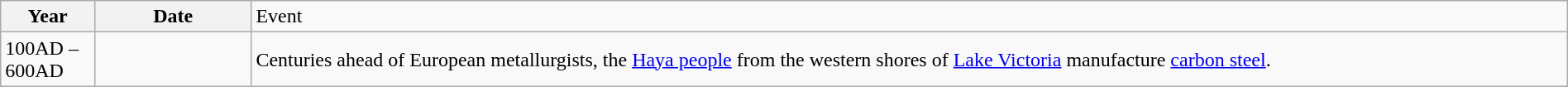<table class="wikitable" width="100%">
<tr>
<th style="width:6%">Year</th>
<th style="width:10%">Date</th>
<td>Event</td>
</tr>
<tr>
<td>100AD – 600AD</td>
<td></td>
<td>Centuries ahead of European metallurgists, the <a href='#'>Haya people</a> from the western shores of <a href='#'>Lake Victoria</a> manufacture <a href='#'>carbon steel</a>.</td>
</tr>
</table>
